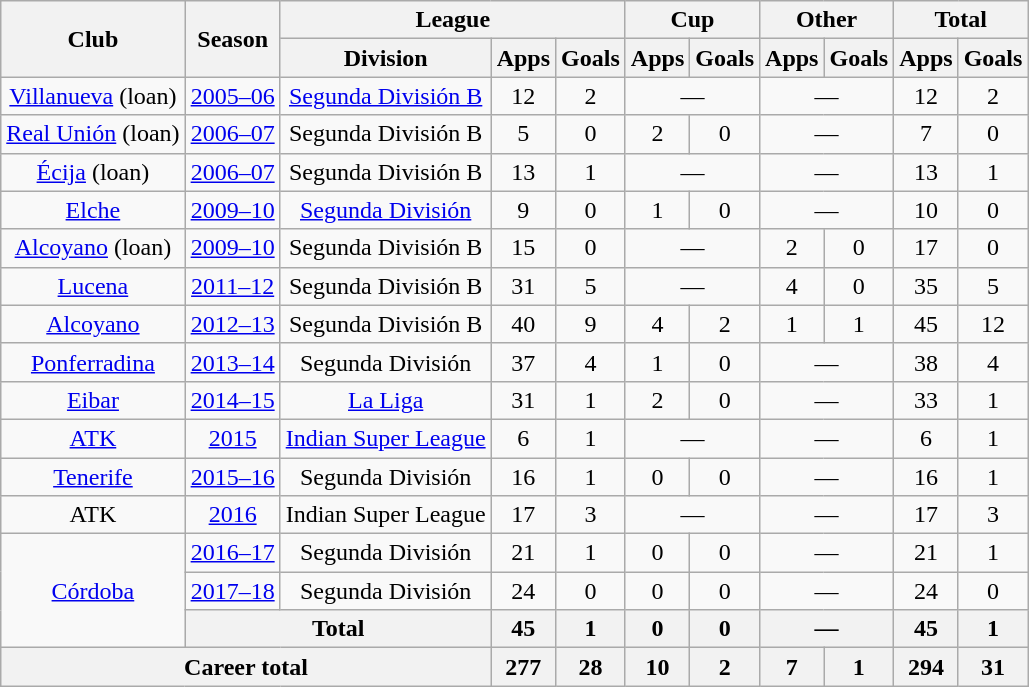<table class="wikitable" style="text-align: center;">
<tr>
<th rowspan="2">Club</th>
<th rowspan="2">Season</th>
<th colspan="3">League</th>
<th colspan="2">Cup</th>
<th colspan="2">Other</th>
<th colspan="2">Total</th>
</tr>
<tr>
<th>Division</th>
<th>Apps</th>
<th>Goals</th>
<th>Apps</th>
<th>Goals</th>
<th>Apps</th>
<th>Goals</th>
<th>Apps</th>
<th>Goals</th>
</tr>
<tr>
<td rowspan="1"><a href='#'>Villanueva</a> (loan)</td>
<td><a href='#'>2005–06</a></td>
<td><a href='#'>Segunda División B</a></td>
<td>12</td>
<td>2</td>
<td colspan="2">—</td>
<td colspan="2">—</td>
<td>12</td>
<td>2</td>
</tr>
<tr>
<td rowspan="1"><a href='#'>Real Unión</a> (loan)</td>
<td><a href='#'>2006–07</a></td>
<td>Segunda División B</td>
<td>5</td>
<td>0</td>
<td>2</td>
<td>0</td>
<td colspan="2">—</td>
<td>7</td>
<td>0</td>
</tr>
<tr>
<td rowspan="1"><a href='#'>Écija</a> (loan)</td>
<td><a href='#'>2006–07</a></td>
<td>Segunda División B</td>
<td>13</td>
<td>1</td>
<td colspan="2">—</td>
<td colspan="2">—</td>
<td>13</td>
<td>1</td>
</tr>
<tr>
<td rowspan="1"><a href='#'>Elche</a></td>
<td><a href='#'>2009–10</a></td>
<td><a href='#'>Segunda División</a></td>
<td>9</td>
<td>0</td>
<td>1</td>
<td>0</td>
<td colspan="2">—</td>
<td>10</td>
<td>0</td>
</tr>
<tr>
<td><a href='#'>Alcoyano</a> (loan)</td>
<td><a href='#'>2009–10</a></td>
<td>Segunda División B</td>
<td>15</td>
<td>0</td>
<td colspan="2">—</td>
<td>2</td>
<td>0</td>
<td>17</td>
<td>0</td>
</tr>
<tr>
<td><a href='#'>Lucena</a></td>
<td><a href='#'>2011–12</a></td>
<td>Segunda División B</td>
<td>31</td>
<td>5</td>
<td colspan="2">—</td>
<td>4</td>
<td>0</td>
<td>35</td>
<td>5</td>
</tr>
<tr>
<td><a href='#'>Alcoyano</a></td>
<td><a href='#'>2012–13</a></td>
<td>Segunda División B</td>
<td>40</td>
<td>9</td>
<td>4</td>
<td>2</td>
<td>1</td>
<td>1</td>
<td>45</td>
<td>12</td>
</tr>
<tr>
<td><a href='#'>Ponferradina</a></td>
<td><a href='#'>2013–14</a></td>
<td>Segunda División</td>
<td>37</td>
<td>4</td>
<td>1</td>
<td>0</td>
<td colspan="2">—</td>
<td>38</td>
<td>4</td>
</tr>
<tr>
<td><a href='#'>Eibar</a></td>
<td><a href='#'>2014–15</a></td>
<td><a href='#'>La Liga</a></td>
<td>31</td>
<td>1</td>
<td>2</td>
<td>0</td>
<td colspan="2">—</td>
<td>33</td>
<td>1</td>
</tr>
<tr>
<td><a href='#'>ATK</a></td>
<td><a href='#'>2015</a></td>
<td><a href='#'>Indian Super League</a></td>
<td>6</td>
<td>1</td>
<td colspan="2">—</td>
<td colspan="2">—</td>
<td>6</td>
<td>1</td>
</tr>
<tr>
<td><a href='#'>Tenerife</a></td>
<td><a href='#'>2015–16</a></td>
<td>Segunda División</td>
<td>16</td>
<td>1</td>
<td>0</td>
<td>0</td>
<td colspan="2">—</td>
<td>16</td>
<td>1</td>
</tr>
<tr>
<td>ATK</td>
<td><a href='#'>2016</a></td>
<td>Indian Super League</td>
<td>17</td>
<td>3</td>
<td colspan="2">—</td>
<td colspan="2">—</td>
<td>17</td>
<td>3</td>
</tr>
<tr>
<td rowspan="3"><a href='#'>Córdoba</a></td>
<td><a href='#'>2016–17</a></td>
<td>Segunda División</td>
<td>21</td>
<td>1</td>
<td>0</td>
<td>0</td>
<td colspan="2">—</td>
<td>21</td>
<td>1</td>
</tr>
<tr>
<td><a href='#'>2017–18</a></td>
<td>Segunda División</td>
<td>24</td>
<td>0</td>
<td>0</td>
<td>0</td>
<td colspan="2">—</td>
<td>24</td>
<td>0</td>
</tr>
<tr>
<th colspan="2">Total</th>
<th>45</th>
<th>1</th>
<th>0</th>
<th>0</th>
<th colspan="2">—</th>
<th>45</th>
<th>1</th>
</tr>
<tr>
<th colspan="3">Career total</th>
<th>277</th>
<th>28</th>
<th>10</th>
<th>2</th>
<th>7</th>
<th>1</th>
<th>294</th>
<th>31</th>
</tr>
</table>
